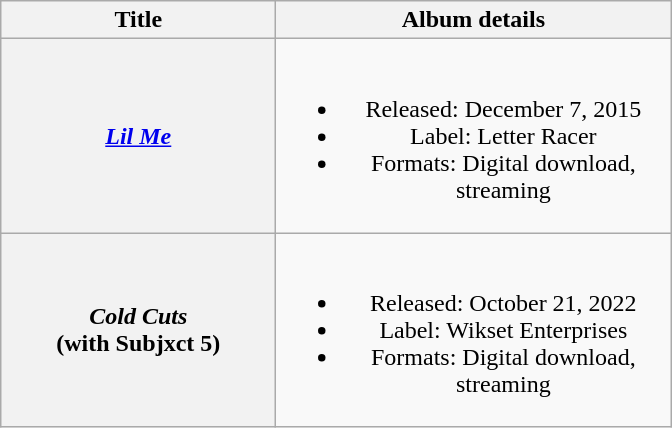<table class="wikitable plainrowheaders" style="text-align:center;">
<tr>
<th scope="col" style="width:11em;">Title</th>
<th scope="col" style="width:16em;">Album details</th>
</tr>
<tr>
<th scope="row"><em><a href='#'>Lil Me</a></em></th>
<td><br><ul><li>Released: December 7, 2015</li><li>Label: Letter Racer</li><li>Formats: Digital download, streaming</li></ul></td>
</tr>
<tr>
<th scope="row"><em>Cold Cuts</em><br><span>(with Subjxct 5)</span></th>
<td><br><ul><li>Released: October 21, 2022</li><li>Label: Wikset Enterprises</li><li>Formats: Digital download, streaming</li></ul></td>
</tr>
</table>
